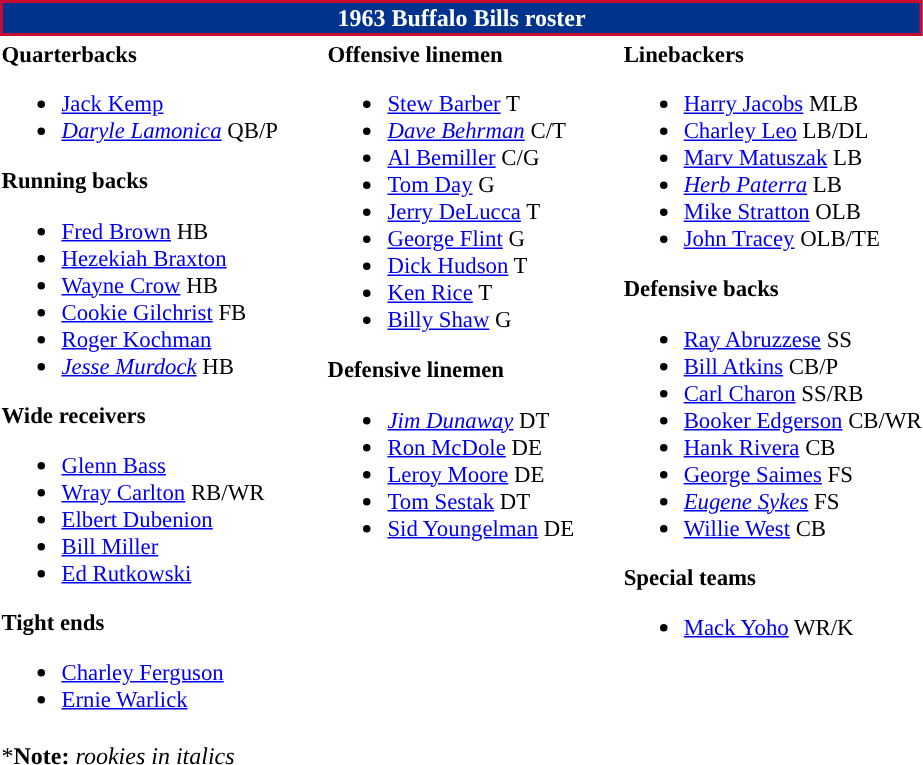<table class="toccolours" style="text-align: left;">
<tr>
<th colspan="7" style="background-color: #00338D; color: #FFFFFF; border:2px solid #C60C30; text-align: center;">1963 Buffalo Bills roster</th>
</tr>
<tr>
<td style="font-size: 95%;" valign="top"><strong>Quarterbacks</strong><br><ul><li> <a href='#'>Jack Kemp</a></li><li> <em><a href='#'>Daryle Lamonica</a></em> QB/P</li></ul><strong>Running backs</strong><ul><li> <a href='#'>Fred Brown</a> HB</li><li> <a href='#'>Hezekiah Braxton</a></li><li> <a href='#'>Wayne Crow</a> HB</li><li> <a href='#'>Cookie Gilchrist</a> FB</li><li> <a href='#'>Roger Kochman</a></li><li> <em><a href='#'>Jesse Murdock</a></em> HB</li></ul><strong>Wide receivers</strong><ul><li> <a href='#'>Glenn Bass</a></li><li> <a href='#'>Wray Carlton</a> RB/WR</li><li> <a href='#'>Elbert Dubenion</a></li><li> <a href='#'>Bill Miller</a></li><li> <a href='#'>Ed Rutkowski</a></li></ul><strong>Tight ends</strong><ul><li> <a href='#'>Charley Ferguson</a></li><li> <a href='#'>Ernie Warlick</a></li></ul></td>
<td style="width:25px"></td>
<td style="font-size:95%;" valign="top"><strong>Offensive linemen</strong><br><ul><li> <a href='#'>Stew Barber</a> T</li><li> <em><a href='#'>Dave Behrman</a></em> C/T</li><li> <a href='#'>Al Bemiller</a> C/G</li><li> <a href='#'>Tom Day</a> G</li><li> <a href='#'>Jerry DeLucca</a> T</li><li> <a href='#'>George Flint</a> G</li><li> <a href='#'>Dick Hudson</a> T</li><li> <a href='#'>Ken Rice</a> T</li><li> <a href='#'>Billy Shaw</a> G</li></ul><strong>Defensive linemen</strong><ul><li> <em><a href='#'>Jim Dunaway</a></em> DT</li><li> <a href='#'>Ron McDole</a> DE</li><li> <a href='#'>Leroy Moore</a> DE</li><li> <a href='#'>Tom Sestak</a> DT</li><li> <a href='#'>Sid Youngelman</a> DE</li></ul></td>
<td style="width:25px;"></td>
<td style="font-size: 95%" valign="top"><strong>Linebackers</strong><br><ul><li> <a href='#'>Harry Jacobs</a> MLB</li><li> <a href='#'>Charley Leo</a> LB/DL</li><li> <a href='#'>Marv Matuszak</a> LB</li><li> <em><a href='#'>Herb Paterra</a></em> LB</li><li> <a href='#'>Mike Stratton</a> OLB</li><li> <a href='#'>John Tracey</a> OLB/TE</li></ul><strong>Defensive backs</strong><ul><li> <a href='#'>Ray Abruzzese</a> SS</li><li> <a href='#'>Bill Atkins</a> CB/P</li><li> <a href='#'>Carl Charon</a> SS/RB</li><li> <a href='#'>Booker Edgerson</a> CB/WR</li><li> <a href='#'>Hank Rivera</a> CB</li><li> <a href='#'>George Saimes</a> FS</li><li> <em><a href='#'>Eugene Sykes</a></em> FS</li><li> <a href='#'>Willie West</a> CB</li></ul><strong>Special teams</strong><ul><li> <a href='#'>Mack Yoho</a> WR/K</li></ul></td>
</tr>
<tr>
<td>*<strong>Note:</strong> <em>rookies in italics</em></td>
</tr>
</table>
